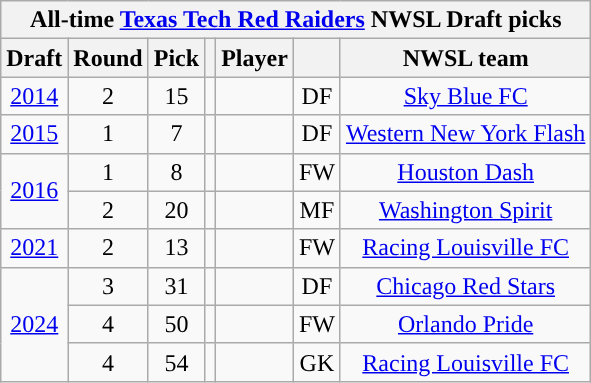<table class="wikitable sortable" style="text-align: center;">
<tr>
<th colspan="7" style="background:#">All-time <a href='#'><span>Texas Tech Red Raiders</span></a> NWSL Draft picks</th>
</tr>
<tr>
<th scope="col">Draft</th>
<th scope="col">Round</th>
<th scope="col">Pick</th>
<th scope="col"></th>
<th scope="col">Player</th>
<th scope="col"></th>
<th scope="col">NWSL team</th>
</tr>
<tr>
<td><a href='#'>2014</a></td>
<td>2</td>
<td>15</td>
<td></td>
<td></td>
<td>DF</td>
<td><a href='#'>Sky Blue FC</a></td>
</tr>
<tr>
<td><a href='#'>2015</a></td>
<td>1</td>
<td>7</td>
<td></td>
<td></td>
<td>DF</td>
<td><a href='#'>Western New York Flash</a></td>
</tr>
<tr>
<td rowspan="2"><a href='#'>2016</a></td>
<td>1</td>
<td>8</td>
<td></td>
<td></td>
<td>FW</td>
<td><a href='#'>Houston Dash</a></td>
</tr>
<tr>
<td>2</td>
<td>20</td>
<td></td>
<td></td>
<td>MF</td>
<td><a href='#'>Washington Spirit</a></td>
</tr>
<tr>
<td><a href='#'>2021</a></td>
<td>2</td>
<td>13</td>
<td></td>
<td></td>
<td>FW</td>
<td><a href='#'>Racing Louisville FC</a></td>
</tr>
<tr>
<td rowspan="3"><a href='#'>2024</a></td>
<td>3</td>
<td>31</td>
<td></td>
<td></td>
<td>DF</td>
<td><a href='#'>Chicago Red Stars</a></td>
</tr>
<tr>
<td>4</td>
<td>50</td>
<td></td>
<td></td>
<td>FW</td>
<td><a href='#'>Orlando Pride</a></td>
</tr>
<tr>
<td>4</td>
<td>54</td>
<td></td>
<td></td>
<td>GK</td>
<td><a href='#'>Racing Louisville FC</a></td>
</tr>
</table>
